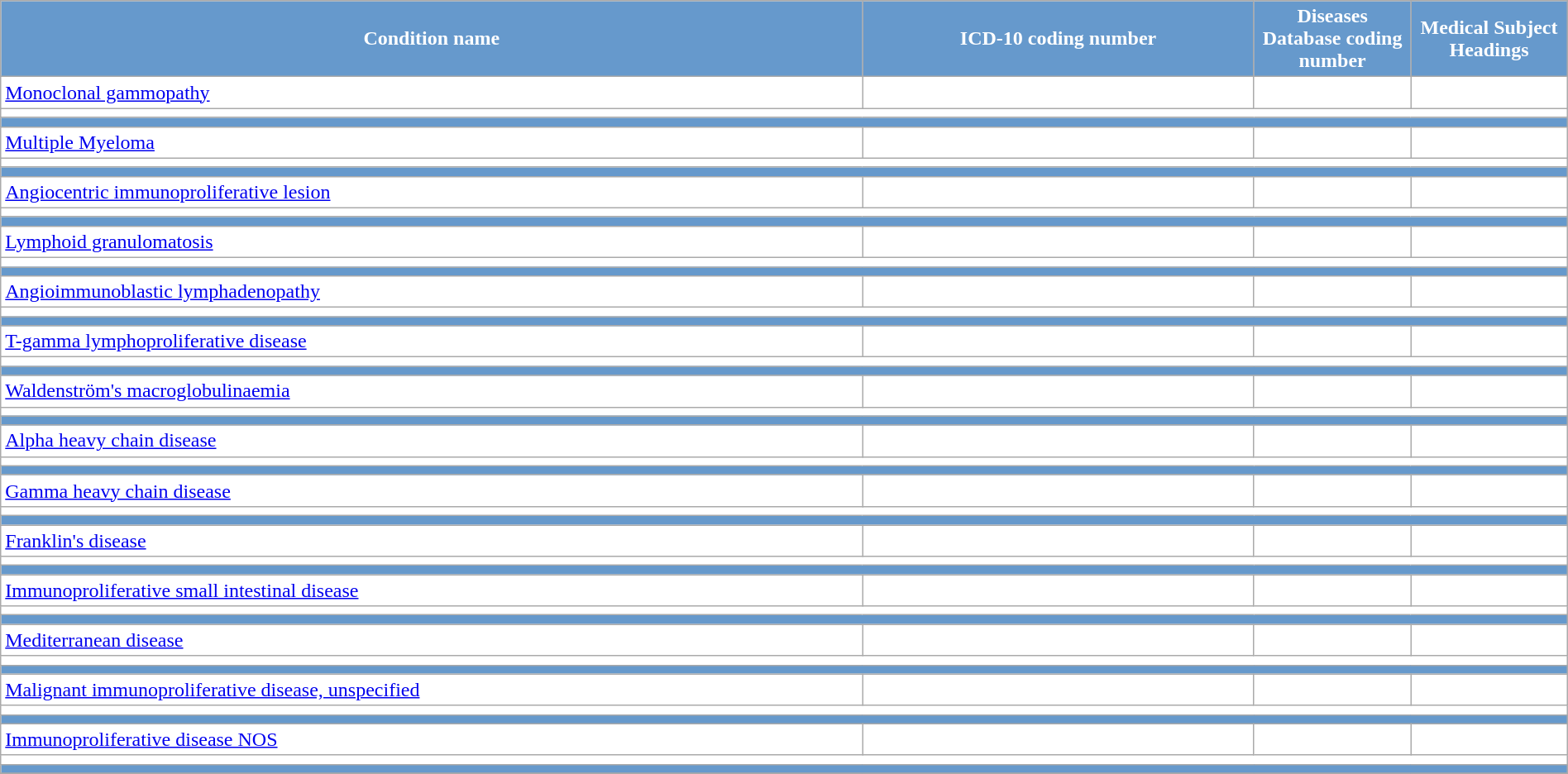<table class="wikitable" style="width:100%; margin-right:auto; background: #FFFFFF;">
<tr style="color:white">
<th style="background-color:#6699CC; width:55%">Condition name</th>
<th style="background-color:#6699CC; width:25%">ICD-10 coding number</th>
<th style="background-color:#6699CC; width:10%">Diseases Database coding number</th>
<th style="background-color:#6699CC; width:10%">Medical Subject Headings</th>
</tr>
<tr>
<td><a href='#'>Monoclonal gammopathy</a></td>
<td></td>
<td></td>
<td></td>
</tr>
<tr>
<td colspan="6"></td>
</tr>
<tr>
<td colspan="6" bgcolor="#6699CC"></td>
</tr>
<tr>
<td><a href='#'>Multiple Myeloma</a></td>
<td></td>
<td></td>
<td></td>
</tr>
<tr>
<td colspan="6"></td>
</tr>
<tr>
<td colspan="6" bgcolor="#6699CC"></td>
</tr>
<tr>
<td><a href='#'>Angiocentric immunoproliferative lesion</a></td>
<td></td>
<td></td>
<td></td>
</tr>
<tr>
<td colspan="6"></td>
</tr>
<tr>
<td colspan="6" bgcolor="#6699CC"></td>
</tr>
<tr>
<td><a href='#'>Lymphoid granulomatosis</a></td>
<td></td>
<td></td>
<td></td>
</tr>
<tr>
<td colspan="6"></td>
</tr>
<tr>
<td colspan="6" bgcolor="#6699CC"></td>
</tr>
<tr>
<td><a href='#'>Angioimmunoblastic lymphadenopathy</a></td>
<td></td>
<td></td>
<td></td>
</tr>
<tr>
<td colspan="6"></td>
</tr>
<tr>
<td colspan="6" bgcolor="#6699CC"></td>
</tr>
<tr>
<td><a href='#'>T-gamma lymphoproliferative disease</a></td>
<td></td>
<td></td>
<td></td>
</tr>
<tr>
<td colspan="6"></td>
</tr>
<tr>
<td colspan="6" bgcolor="#6699CC"></td>
</tr>
<tr>
<td><a href='#'>Waldenström's macroglobulinaemia</a></td>
<td></td>
<td></td>
<td></td>
</tr>
<tr>
<td colspan="6"></td>
</tr>
<tr>
<td colspan="6" bgcolor="#6699CC"></td>
</tr>
<tr>
<td><a href='#'>Alpha heavy chain disease</a></td>
<td></td>
<td></td>
<td></td>
</tr>
<tr>
<td colspan="6"></td>
</tr>
<tr>
<td colspan="6" bgcolor="#6699CC"></td>
</tr>
<tr>
<td><a href='#'>Gamma heavy chain disease</a></td>
<td></td>
<td></td>
<td></td>
</tr>
<tr>
<td colspan="6"></td>
</tr>
<tr>
<td colspan="6" bgcolor="#6699CC"></td>
</tr>
<tr>
<td><a href='#'>Franklin's disease</a></td>
<td></td>
<td></td>
<td></td>
</tr>
<tr>
<td colspan="6"></td>
</tr>
<tr>
<td colspan="6" bgcolor="#6699CC"></td>
</tr>
<tr>
<td><a href='#'>Immunoproliferative small intestinal disease</a></td>
<td></td>
<td></td>
<td></td>
</tr>
<tr>
<td colspan="6"></td>
</tr>
<tr>
<td colspan="6" bgcolor="#6699CC"></td>
</tr>
<tr>
<td><a href='#'>Mediterranean disease</a></td>
<td></td>
<td></td>
<td></td>
</tr>
<tr>
<td colspan="6"></td>
</tr>
<tr>
<td colspan="6" bgcolor="#6699CC"></td>
</tr>
<tr>
<td><a href='#'>Malignant immunoproliferative disease, unspecified</a></td>
<td></td>
<td></td>
<td></td>
</tr>
<tr>
<td colspan="6"></td>
</tr>
<tr>
<td colspan="6" bgcolor="#6699CC"></td>
</tr>
<tr>
<td><a href='#'>Immunoproliferative disease NOS</a></td>
<td></td>
<td></td>
<td></td>
</tr>
<tr>
<td colspan="6"></td>
</tr>
<tr>
<td colspan="6" bgcolor="#6699CC"></td>
</tr>
<tr>
</tr>
</table>
